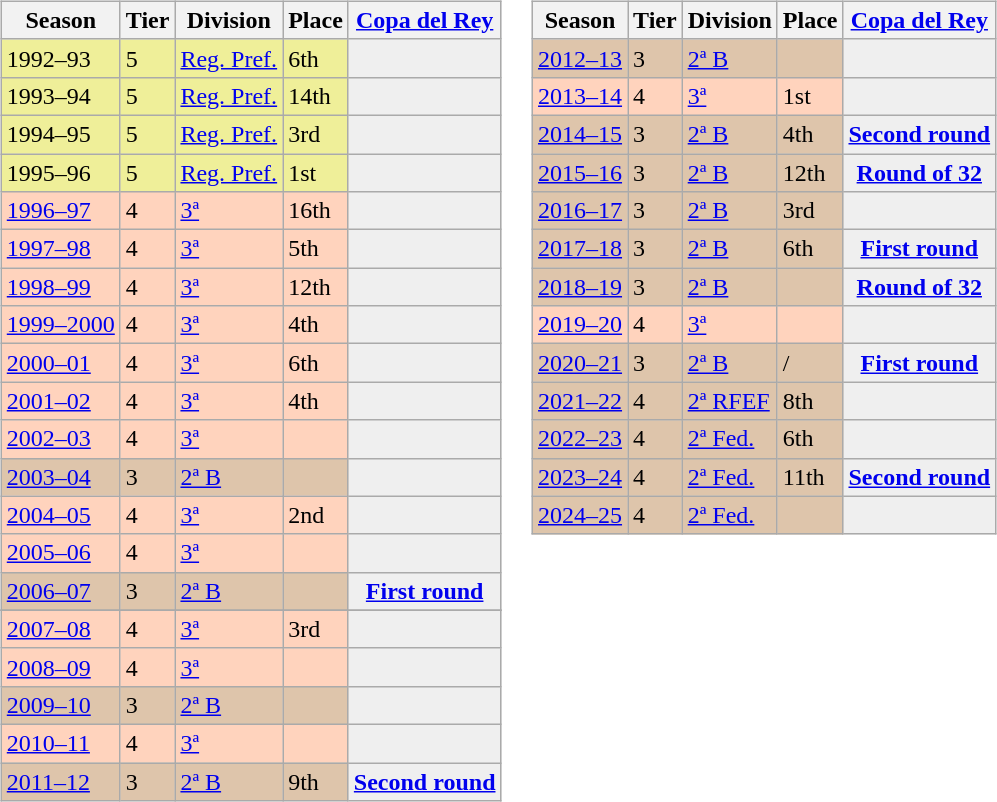<table>
<tr>
<td valign="top" width=0%><br><table class="wikitable">
<tr style="background:#f0f6fa;">
<th>Season</th>
<th>Tier</th>
<th>Division</th>
<th>Place</th>
<th><a href='#'>Copa del Rey</a></th>
</tr>
<tr>
<td style="background:#EFEF99;">1992–93</td>
<td style="background:#EFEF99;">5</td>
<td style="background:#EFEF99;"><a href='#'>Reg. Pref.</a></td>
<td style="background:#EFEF99;">6th</td>
<th style="background:#efefef;"></th>
</tr>
<tr>
<td style="background:#EFEF99;">1993–94</td>
<td style="background:#EFEF99;">5</td>
<td style="background:#EFEF99;"><a href='#'>Reg. Pref.</a></td>
<td style="background:#EFEF99;">14th</td>
<th style="background:#efefef;"></th>
</tr>
<tr>
<td style="background:#EFEF99;">1994–95</td>
<td style="background:#EFEF99;">5</td>
<td style="background:#EFEF99;"><a href='#'>Reg. Pref.</a></td>
<td style="background:#EFEF99;">3rd</td>
<th style="background:#efefef;"></th>
</tr>
<tr>
<td style="background:#EFEF99;">1995–96</td>
<td style="background:#EFEF99;">5</td>
<td style="background:#EFEF99;"><a href='#'>Reg. Pref.</a></td>
<td style="background:#EFEF99;">1st</td>
<th style="background:#efefef;"></th>
</tr>
<tr>
<td style="background:#FFD3BD;"><a href='#'>1996–97</a></td>
<td style="background:#FFD3BD;">4</td>
<td style="background:#FFD3BD;"><a href='#'>3ª</a></td>
<td style="background:#FFD3BD;">16th</td>
<td style="background:#efefef;"></td>
</tr>
<tr>
<td style="background:#FFD3BD;"><a href='#'>1997–98</a></td>
<td style="background:#FFD3BD;">4</td>
<td style="background:#FFD3BD;"><a href='#'>3ª</a></td>
<td style="background:#FFD3BD;">5th</td>
<td style="background:#efefef;"></td>
</tr>
<tr>
<td style="background:#FFD3BD;"><a href='#'>1998–99</a></td>
<td style="background:#FFD3BD;">4</td>
<td style="background:#FFD3BD;"><a href='#'>3ª</a></td>
<td style="background:#FFD3BD;">12th</td>
<th style="background:#efefef;"></th>
</tr>
<tr>
<td style="background:#FFD3BD;"><a href='#'>1999–2000</a></td>
<td style="background:#FFD3BD;">4</td>
<td style="background:#FFD3BD;"><a href='#'>3ª</a></td>
<td style="background:#FFD3BD;">4th</td>
<th style="background:#efefef;"></th>
</tr>
<tr>
<td style="background:#FFD3BD;"><a href='#'>2000–01</a></td>
<td style="background:#FFD3BD;">4</td>
<td style="background:#FFD3BD;"><a href='#'>3ª</a></td>
<td style="background:#FFD3BD;">6th</td>
<th style="background:#efefef;"></th>
</tr>
<tr>
<td style="background:#FFD3BD;"><a href='#'>2001–02</a></td>
<td style="background:#FFD3BD;">4</td>
<td style="background:#FFD3BD;"><a href='#'>3ª</a></td>
<td style="background:#FFD3BD;">4th</td>
<th style="background:#efefef;"></th>
</tr>
<tr>
<td style="background:#FFD3BD;"><a href='#'>2002–03</a></td>
<td style="background:#FFD3BD;">4</td>
<td style="background:#FFD3BD;"><a href='#'>3ª</a></td>
<td style="background:#FFD3BD;"></td>
<td style="background:#efefef;"></td>
</tr>
<tr>
<td style="background:#DEC5AB;"><a href='#'>2003–04</a></td>
<td style="background:#DEC5AB;">3</td>
<td style="background:#DEC5AB;"><a href='#'>2ª B</a></td>
<td style="background:#DEC5AB;"></td>
<th style="background:#efefef;"></th>
</tr>
<tr>
<td style="background:#FFD3BD;"><a href='#'>2004–05</a></td>
<td style="background:#FFD3BD;">4</td>
<td style="background:#FFD3BD;"><a href='#'>3ª</a></td>
<td style="background:#FFD3BD;">2nd</td>
<th style="background:#efefef;"></th>
</tr>
<tr>
<td style="background:#FFD3BD;"><a href='#'>2005–06</a></td>
<td style="background:#FFD3BD;">4</td>
<td style="background:#FFD3BD;"><a href='#'>3ª</a></td>
<td style="background:#FFD3BD;"></td>
<th style="background:#efefef;"></th>
</tr>
<tr>
<td style="background:#DEC5AB;"><a href='#'>2006–07</a></td>
<td style="background:#DEC5AB;">3</td>
<td style="background:#DEC5AB;"><a href='#'>2ª B</a></td>
<td style="background:#DEC5AB;"></td>
<th style="background:#efefef;"><a href='#'>First round</a></th>
</tr>
<tr>
</tr>
<tr>
<td style="background:#FFD3BD;"><a href='#'>2007–08</a></td>
<td style="background:#FFD3BD;">4</td>
<td style="background:#FFD3BD;"><a href='#'>3ª</a></td>
<td style="background:#FFD3BD;">3rd</td>
<td style="background:#efefef;"></td>
</tr>
<tr>
<td style="background:#FFD3BD;"><a href='#'>2008–09</a></td>
<td style="background:#FFD3BD;">4</td>
<td style="background:#FFD3BD;"><a href='#'>3ª</a></td>
<td style="background:#FFD3BD;"></td>
<td style="background:#efefef;"></td>
</tr>
<tr>
<td style="background:#DEC5AB;"><a href='#'>2009–10</a></td>
<td style="background:#DEC5AB;">3</td>
<td style="background:#DEC5AB;"><a href='#'>2ª B</a></td>
<td style="background:#DEC5AB;"></td>
<td style="background:#efefef;"></td>
</tr>
<tr>
<td style="background:#FFD3BD;"><a href='#'>2010–11</a></td>
<td style="background:#FFD3BD;">4</td>
<td style="background:#FFD3BD;"><a href='#'>3ª</a></td>
<td style="background:#FFD3BD;"></td>
<td style="background:#efefef;"></td>
</tr>
<tr>
<td style="background:#DEC5AB;"><a href='#'>2011–12</a></td>
<td style="background:#DEC5AB;">3</td>
<td style="background:#DEC5AB;"><a href='#'>2ª B</a></td>
<td style="background:#DEC5AB;">9th</td>
<th style="background:#efefef;"><a href='#'>Second round</a></th>
</tr>
</table>
</td>
<td valign="top" width=0%><br><table class="wikitable">
<tr style="background:#f0f6fa;">
<th>Season</th>
<th>Tier</th>
<th>Division</th>
<th>Place</th>
<th><a href='#'>Copa del Rey</a></th>
</tr>
<tr>
<td style="background:#DEC5AB;"><a href='#'>2012–13</a></td>
<td style="background:#DEC5AB;">3</td>
<td style="background:#DEC5AB;"><a href='#'>2ª B</a></td>
<td style="background:#DEC5AB;"></td>
<td style="background:#efefef;"></td>
</tr>
<tr>
<td style="background:#FFD3BD;"><a href='#'>2013–14</a></td>
<td style="background:#FFD3BD;">4</td>
<td style="background:#FFD3BD;"><a href='#'>3ª</a></td>
<td style="background:#FFD3BD;">1st</td>
<td style="background:#efefef;"></td>
</tr>
<tr>
<td style="background:#DEC5AB;"><a href='#'>2014–15</a></td>
<td style="background:#DEC5AB;">3</td>
<td style="background:#DEC5AB;"><a href='#'>2ª B</a></td>
<td style="background:#DEC5AB;">4th</td>
<th style="background:#efefef;"><a href='#'>Second round</a></th>
</tr>
<tr>
<td style="background:#DEC5AB;"><a href='#'>2015–16</a></td>
<td style="background:#DEC5AB;">3</td>
<td style="background:#DEC5AB;"><a href='#'>2ª B</a></td>
<td style="background:#DEC5AB;">12th</td>
<th style="background:#efefef;"><a href='#'>Round of 32</a></th>
</tr>
<tr>
<td style="background:#DEC5AB;"><a href='#'>2016–17</a></td>
<td style="background:#DEC5AB;">3</td>
<td style="background:#DEC5AB;"><a href='#'>2ª B</a></td>
<td style="background:#DEC5AB;">3rd</td>
<th style="background:#efefef;"></th>
</tr>
<tr>
<td style="background:#DEC5AB;"><a href='#'>2017–18</a></td>
<td style="background:#DEC5AB;">3</td>
<td style="background:#DEC5AB;"><a href='#'>2ª B</a></td>
<td style="background:#DEC5AB;">6th</td>
<th style="background:#efefef;"><a href='#'>First round</a></th>
</tr>
<tr>
<td style="background:#DEC5AB;"><a href='#'>2018–19</a></td>
<td style="background:#DEC5AB;">3</td>
<td style="background:#DEC5AB;"><a href='#'>2ª B</a></td>
<td style="background:#DEC5AB;"></td>
<th style="background:#efefef;"><a href='#'>Round of 32</a></th>
</tr>
<tr>
<td style="background:#FFD3BD;"><a href='#'>2019–20</a></td>
<td style="background:#FFD3BD;">4</td>
<td style="background:#FFD3BD;"><a href='#'>3ª</a></td>
<td style="background:#FFD3BD;"></td>
<th style="background:#efefef;"></th>
</tr>
<tr>
<td style="background:#DEC5AB;"><a href='#'>2020–21</a></td>
<td style="background:#DEC5AB;">3</td>
<td style="background:#DEC5AB;"><a href='#'>2ª B</a></td>
<td style="background:#DEC5AB;"> / </td>
<th style="background:#efefef;"><a href='#'>First round</a></th>
</tr>
<tr>
<td style="background:#DEC5AB;"><a href='#'>2021–22</a></td>
<td style="background:#DEC5AB;">4</td>
<td style="background:#DEC5AB;"><a href='#'>2ª RFEF</a></td>
<td style="background:#DEC5AB;">8th</td>
<th style="background:#efefef;"></th>
</tr>
<tr>
<td style="background:#DEC5AB;"><a href='#'>2022–23</a></td>
<td style="background:#DEC5AB;">4</td>
<td style="background:#DEC5AB;"><a href='#'>2ª Fed.</a></td>
<td style="background:#DEC5AB;">6th</td>
<th style="background:#efefef;"></th>
</tr>
<tr>
<td style="background:#DEC5AB;"><a href='#'>2023–24</a></td>
<td style="background:#DEC5AB;">4</td>
<td style="background:#DEC5AB;"><a href='#'>2ª Fed.</a></td>
<td style="background:#DEC5AB;">11th</td>
<th style="background:#efefef;"><a href='#'>Second round</a></th>
</tr>
<tr>
<td style="background:#DEC5AB;"><a href='#'>2024–25</a></td>
<td style="background:#DEC5AB;">4</td>
<td style="background:#DEC5AB;"><a href='#'>2ª Fed.</a></td>
<td style="background:#DEC5AB;"></td>
<th style="background:#efefef;"></th>
</tr>
</table>
</td>
</tr>
</table>
